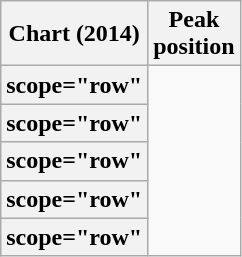<table class="wikitable sortable plainrowheaders">
<tr>
<th scope="col">Chart (2014)</th>
<th scope="col">Peak<br>position</th>
</tr>
<tr>
<th>scope="row"</th>
</tr>
<tr>
<th>scope="row"</th>
</tr>
<tr>
<th>scope="row"</th>
</tr>
<tr>
<th>scope="row"</th>
</tr>
<tr>
<th>scope="row"</th>
</tr>
</table>
